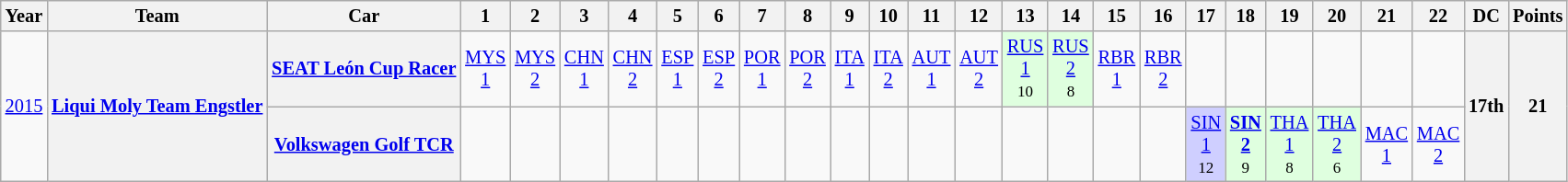<table class="wikitable" style="text-align:center; font-size:85%">
<tr>
<th>Year</th>
<th>Team</th>
<th>Car</th>
<th>1</th>
<th>2</th>
<th>3</th>
<th>4</th>
<th>5</th>
<th>6</th>
<th>7</th>
<th>8</th>
<th>9</th>
<th>10</th>
<th>11</th>
<th>12</th>
<th>13</th>
<th>14</th>
<th>15</th>
<th>16</th>
<th>17</th>
<th>18</th>
<th>19</th>
<th>20</th>
<th>21</th>
<th>22</th>
<th>DC</th>
<th>Points</th>
</tr>
<tr>
<td rowspan=2><a href='#'>2015</a></td>
<th rowspan=2><a href='#'>Liqui Moly Team Engstler</a></th>
<th><a href='#'>SEAT León Cup Racer</a></th>
<td><a href='#'>MYS<br>1</a></td>
<td><a href='#'>MYS<br>2</a></td>
<td><a href='#'>CHN<br>1</a></td>
<td><a href='#'>CHN<br>2</a></td>
<td><a href='#'>ESP<br>1</a></td>
<td><a href='#'>ESP<br>2</a></td>
<td><a href='#'>POR<br>1</a></td>
<td><a href='#'>POR<br>2</a></td>
<td><a href='#'>ITA<br>1</a></td>
<td><a href='#'>ITA<br>2</a></td>
<td><a href='#'>AUT<br>1</a></td>
<td><a href='#'>AUT<br>2</a></td>
<td style="background:#DFFFDF;"><a href='#'>RUS<br>1</a><br><small>10</small></td>
<td style="background:#DFFFDF;"><a href='#'>RUS<br>2</a><br><small>8</small></td>
<td style="background:#;"><a href='#'>RBR<br>1</a><br><small></small></td>
<td style="background:#;"><a href='#'>RBR<br>2</a><br><small></small></td>
<td></td>
<td></td>
<td></td>
<td></td>
<td></td>
<td></td>
<th rowspan=2>17th</th>
<th rowspan=2>21</th>
</tr>
<tr>
<th><a href='#'>Volkswagen Golf TCR</a></th>
<td></td>
<td></td>
<td></td>
<td></td>
<td></td>
<td></td>
<td></td>
<td></td>
<td></td>
<td></td>
<td></td>
<td></td>
<td></td>
<td></td>
<td></td>
<td></td>
<td style="background:#CFCFFF;"><a href='#'>SIN<br>1</a><br><small>12</small></td>
<td style="background:#DFFFDF;"><strong><a href='#'>SIN<br>2</a></strong><br><small>9</small></td>
<td style="background:#DFFFDF;"><a href='#'>THA<br>1</a><br><small>8</small></td>
<td style="background:#DFFFDF;"><a href='#'>THA<br>2</a><br><small>6</small></td>
<td style="background:#;"><a href='#'>MAC<br>1</a><br><small></small></td>
<td style="background:#;"><a href='#'>MAC<br>2</a><br><small></small></td>
</tr>
</table>
